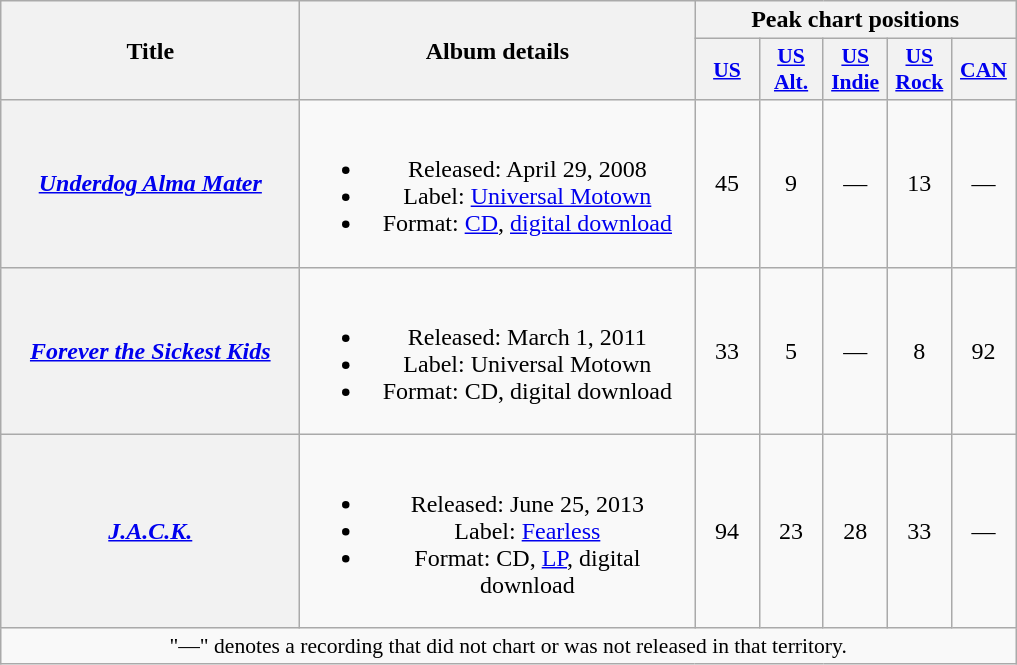<table class="wikitable plainrowheaders" style="text-align:center;">
<tr>
<th scope="col" rowspan="2" style="width:12em;">Title</th>
<th scope="col" rowspan="2" style="width:16em;">Album details</th>
<th scope="col" colspan="5">Peak chart positions</th>
</tr>
<tr>
<th scope="col" style="width:2.5em;font-size:90%;"><a href='#'>US</a><br></th>
<th scope="col" style="width:2.5em;font-size:90%;"><a href='#'>US<br>Alt.</a><br></th>
<th scope="col" style="width:2.5em;font-size:90%;"><a href='#'>US<br>Indie</a><br></th>
<th scope="col" style="width:2.5em;font-size:90%;"><a href='#'>US<br>Rock</a><br></th>
<th scope="col" style="width:2.5em;font-size:90%;"><a href='#'>CAN</a><br></th>
</tr>
<tr>
<th scope="row"><em><a href='#'>Underdog Alma Mater</a></em></th>
<td><br><ul><li>Released: April 29, 2008</li><li>Label: <a href='#'>Universal Motown</a></li><li>Format: <a href='#'>CD</a>, <a href='#'>digital download</a></li></ul></td>
<td>45</td>
<td>9</td>
<td>—</td>
<td>13</td>
<td>—</td>
</tr>
<tr>
<th scope="row"><em><a href='#'>Forever the Sickest Kids</a></em></th>
<td><br><ul><li>Released: March 1, 2011</li><li>Label: Universal Motown</li><li>Format: CD, digital download</li></ul></td>
<td>33</td>
<td>5</td>
<td>—</td>
<td>8</td>
<td>92</td>
</tr>
<tr>
<th scope="row"><em><a href='#'>J.A.C.K.</a></em></th>
<td><br><ul><li>Released: June 25, 2013</li><li>Label: <a href='#'>Fearless</a></li><li>Format: CD, <a href='#'>LP</a>, digital download</li></ul></td>
<td>94</td>
<td>23</td>
<td>28</td>
<td>33</td>
<td>—</td>
</tr>
<tr>
<td colspan="12" style="font-size:90%">"—" denotes a recording that did not chart or was not released in that territory.</td>
</tr>
</table>
